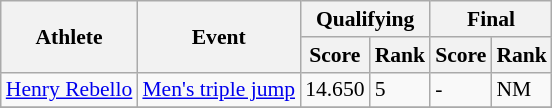<table class="wikitable"  style="font-size:90%">
<tr>
<th rowspan="2">Athlete</th>
<th rowspan="2">Event</th>
<th colspan="2">Qualifying</th>
<th colspan="2">Final</th>
</tr>
<tr>
<th>Score</th>
<th>Rank</th>
<th>Score</th>
<th>Rank</th>
</tr>
<tr>
<td><a href='#'>Henry Rebello</a></td>
<td><a href='#'>Men's triple jump</a></td>
<td>14.650</td>
<td>5</td>
<td>-</td>
<td>NM</td>
</tr>
<tr>
</tr>
</table>
